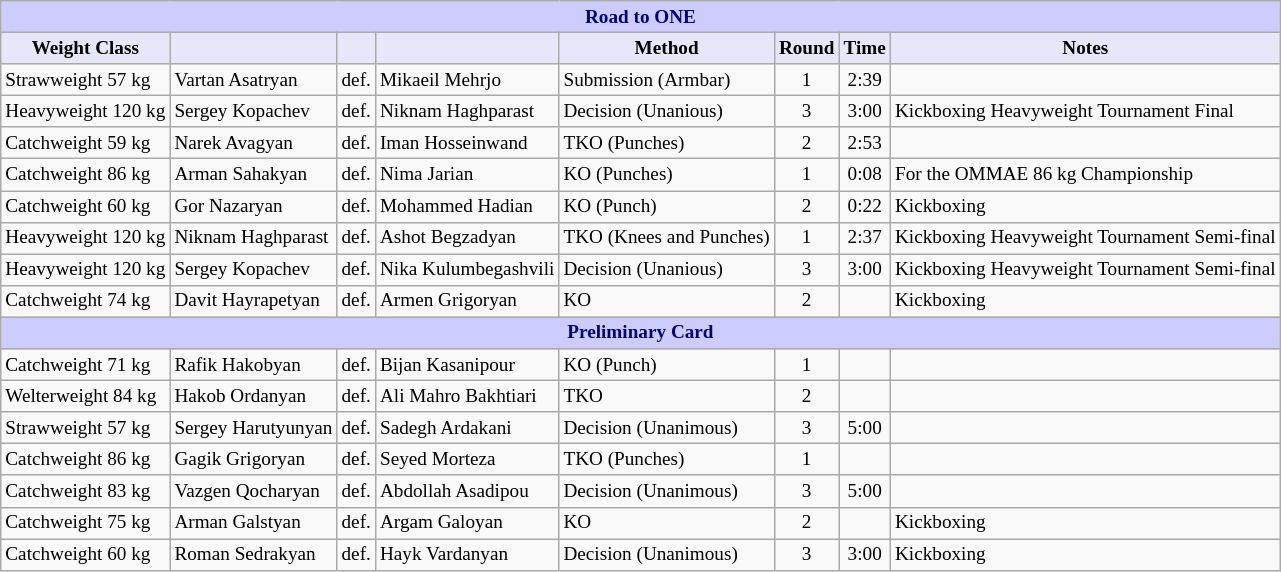<table class="wikitable" style="font-size: 80%;">
<tr>
<th colspan="8" style="background-color: #ccf; color: #000080; text-align: center;"><strong>Road to ONE</strong></th>
</tr>
<tr>
<th colspan="1" style="background-color: #E6E8FA; color: #000000; text-align: center;">Weight Class</th>
<th colspan="1" style="background-color: #E6E8FA; color: #000000; text-align: center;"></th>
<th colspan="1" style="background-color: #E6E8FA; color: #000000; text-align: center;"></th>
<th colspan="1" style="background-color: #E6E8FA; color: #000000; text-align: center;"></th>
<th colspan="1" style="background-color: #E6E8FA; color: #000000; text-align: center;">Method</th>
<th colspan="1" style="background-color: #E6E8FA; color: #000000; text-align: center;">Round</th>
<th colspan="1" style="background-color: #E6E8FA; color: #000000; text-align: center;">Time</th>
<th colspan="1" style="background-color: #E6E8FA; color: #000000; text-align: center;">Notes</th>
</tr>
<tr>
<td>Strawweight 57 kg</td>
<td> Vartan Asatryan</td>
<td align=center>def.</td>
<td> Mikaeil Mehrjo</td>
<td>Submission (Armbar)</td>
<td align=center>1</td>
<td align=center>2:39</td>
<td></td>
</tr>
<tr>
<td>Heavyweight 120 kg</td>
<td> Sergey Kopachev</td>
<td align=center>def.</td>
<td> Niknam Haghparast</td>
<td>Decision (Unanious)</td>
<td align=center>3</td>
<td align=center>3:00</td>
<td>Kickboxing Heavyweight Tournament Final</td>
</tr>
<tr>
<td>Catchweight 59 kg</td>
<td> Narek Avagyan</td>
<td align=center>def.</td>
<td> Iman Hosseinwand</td>
<td>TKO (Punches)</td>
<td align=center>2</td>
<td align=center>2:53</td>
<td></td>
</tr>
<tr>
<td>Catchweight 86 kg</td>
<td> Arman Sahakyan</td>
<td align=center>def.</td>
<td> Nima Jarian</td>
<td>KO (Punches)</td>
<td align=center>1</td>
<td align=center>0:08</td>
<td>For the OMMAE 86 kg Championship</td>
</tr>
<tr>
<td>Catchweight 60 kg</td>
<td> Gor Nazaryan</td>
<td align=center>def.</td>
<td> Mohammed Hadian</td>
<td>KO (Punch)</td>
<td align=center>2</td>
<td align=center>0:22</td>
<td>Kickboxing</td>
</tr>
<tr>
<td>Heavyweight 120 kg</td>
<td> Niknam Haghparast</td>
<td align=center>def.</td>
<td> Ashot Begzadyan</td>
<td>TKO (Knees and Punches)</td>
<td align=center>1</td>
<td align=center>2:37</td>
<td>Kickboxing Heavyweight Tournament Semi-final</td>
</tr>
<tr>
<td>Heavyweight 120 kg</td>
<td> Sergey Kopachev</td>
<td align=center>def.</td>
<td> Nika Kulumbegashvili</td>
<td>Decision (Unanious)</td>
<td align=center>3</td>
<td align=center>3:00</td>
<td>Kickboxing Heavyweight Tournament Semi-final</td>
</tr>
<tr>
<td>Catchweight 74 kg</td>
<td> Davit Hayrapetyan</td>
<td align=center>def.</td>
<td> Armen Grigoryan</td>
<td>KO</td>
<td align=center>2</td>
<td align=center></td>
<td>Kickboxing</td>
</tr>
<tr>
<th colspan="8" style="background-color: #ccf; color: #000080; text-align: center;"><strong>Preliminary Card </strong></th>
</tr>
<tr>
<td>Catchweight 71 kg</td>
<td> Rafik Hakobyan</td>
<td align=center>def.</td>
<td> Bijan Kasanipour</td>
<td>KO (Punch)</td>
<td align=center>1</td>
<td align=center></td>
<td></td>
</tr>
<tr>
<td>Welterweight 84 kg</td>
<td> Hakob Ordanyan</td>
<td align=center>def.</td>
<td> Ali Mahro Bakhtiari</td>
<td>TKO</td>
<td align=center>2</td>
<td align=center></td>
<td></td>
</tr>
<tr>
<td>Strawweight 57 kg</td>
<td> Sergey Harutyunyan</td>
<td align=center>def.</td>
<td> Sadegh Ardakani</td>
<td>Decision (Unanimous)</td>
<td align=center>3</td>
<td align=center>5:00</td>
<td></td>
</tr>
<tr>
<td>Catchweight 86 kg</td>
<td> Gagik Grigoryan</td>
<td align=center>def.</td>
<td> Seyed Morteza</td>
<td>TKO (Punches)</td>
<td align=center>1</td>
<td align=center></td>
<td></td>
</tr>
<tr>
<td>Catchweight 83 kg</td>
<td> Vazgen Qocharyan</td>
<td align=center>def.</td>
<td> Abdollah Asadipou</td>
<td>Decision (Unanimous)</td>
<td align=center>3</td>
<td align=center>5:00</td>
<td></td>
</tr>
<tr>
<td>Catchweight 75 kg</td>
<td> Arman Galstyan</td>
<td align=center>def.</td>
<td> Argam Galoyan</td>
<td>KO</td>
<td align=center>2</td>
<td align=center></td>
<td>Kickboxing</td>
</tr>
<tr>
<td>Catchweight 60 kg</td>
<td> Roman Sedrakyan</td>
<td align=center>def.</td>
<td> Hayk Vardanyan</td>
<td>Decision (Unanimous)</td>
<td align=center>3</td>
<td align=center>3:00</td>
<td>Kickboxing</td>
</tr>
</table>
